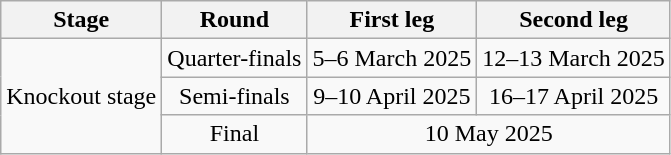<table class="wikitable" style="text-align:center">
<tr>
<th>Stage</th>
<th>Round</th>
<th>First leg</th>
<th>Second leg</th>
</tr>
<tr>
<td rowspan=3>Knockout stage</td>
<td>Quarter-finals</td>
<td>5–6 March 2025</td>
<td>12–13 March 2025</td>
</tr>
<tr>
<td>Semi-finals</td>
<td>9–10 April 2025</td>
<td>16–17 April 2025</td>
</tr>
<tr>
<td>Final</td>
<td colspan=2>10 May 2025</td>
</tr>
</table>
